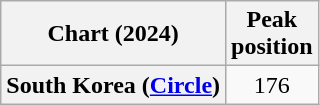<table class="wikitable sortable plainrowheaders" style="text-align:center">
<tr>
<th scope="col">Chart (2024)</th>
<th scope="col">Peak<br>position</th>
</tr>
<tr>
<th scope="row">South Korea (<a href='#'>Circle</a>)</th>
<td>176</td>
</tr>
</table>
